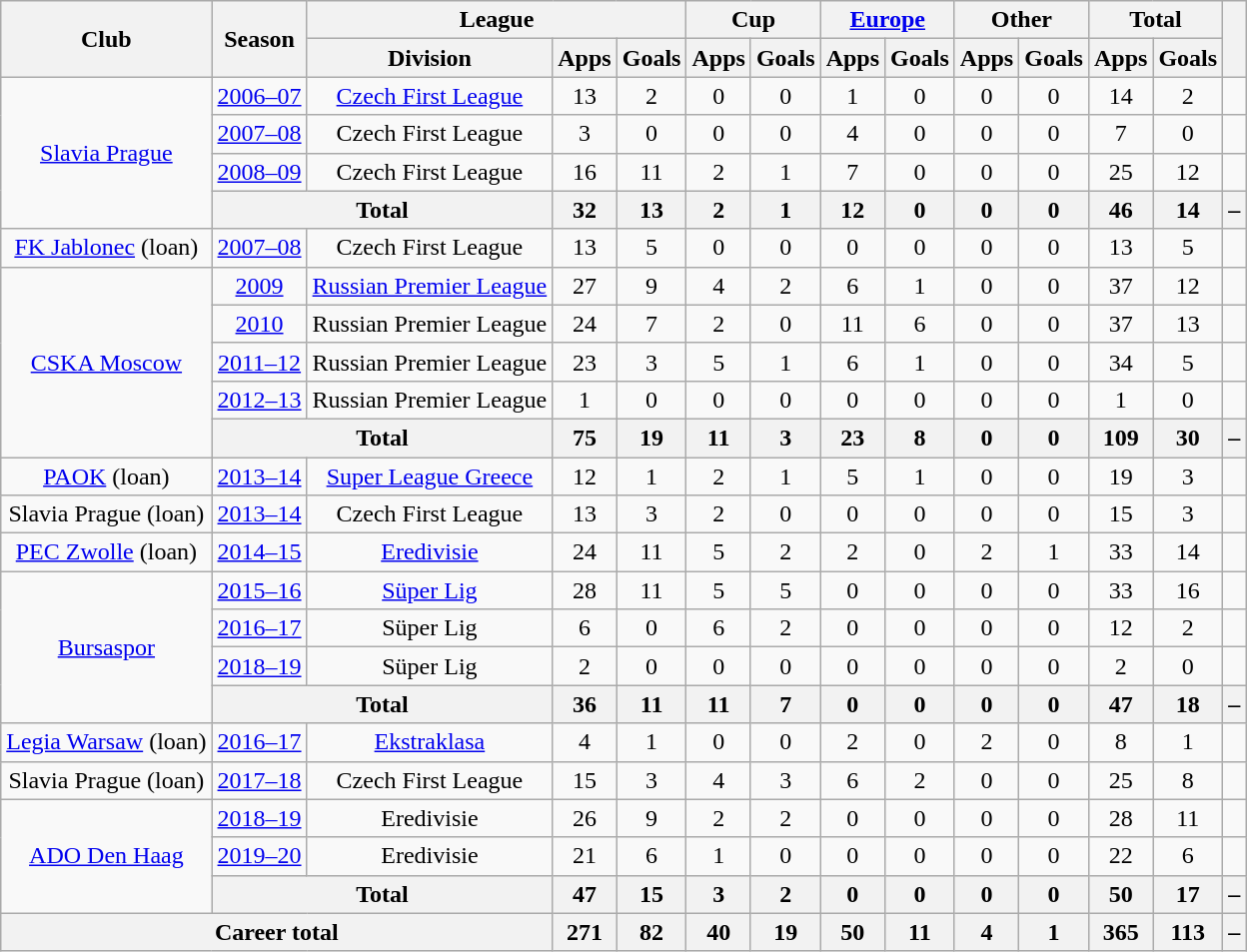<table class="wikitable" style="text-align: center">
<tr>
<th rowspan="2">Club</th>
<th rowspan="2">Season</th>
<th colspan="3">League</th>
<th colspan="2">Cup</th>
<th colspan="2"><a href='#'>Europe</a></th>
<th colspan="2">Other</th>
<th colspan="2">Total</th>
<th rowspan="2"></th>
</tr>
<tr>
<th>Division</th>
<th>Apps</th>
<th>Goals</th>
<th>Apps</th>
<th>Goals</th>
<th>Apps</th>
<th>Goals</th>
<th>Apps</th>
<th>Goals</th>
<th>Apps</th>
<th>Goals</th>
</tr>
<tr>
<td rowspan="4"><a href='#'>Slavia Prague</a></td>
<td><a href='#'>2006–07</a></td>
<td><a href='#'>Czech First League</a></td>
<td>13</td>
<td>2</td>
<td>0</td>
<td>0</td>
<td>1</td>
<td>0</td>
<td>0</td>
<td>0</td>
<td>14</td>
<td>2</td>
<td></td>
</tr>
<tr>
<td><a href='#'>2007–08</a></td>
<td>Czech First League</td>
<td>3</td>
<td>0</td>
<td>0</td>
<td>0</td>
<td>4</td>
<td>0</td>
<td>0</td>
<td>0</td>
<td>7</td>
<td>0</td>
<td></td>
</tr>
<tr>
<td><a href='#'>2008–09</a></td>
<td>Czech First League</td>
<td>16</td>
<td>11</td>
<td>2</td>
<td>1</td>
<td>7</td>
<td>0</td>
<td>0</td>
<td>0</td>
<td>25</td>
<td>12</td>
<td></td>
</tr>
<tr>
<th colspan="2">Total</th>
<th>32</th>
<th>13</th>
<th>2</th>
<th>1</th>
<th>12</th>
<th>0</th>
<th>0</th>
<th>0</th>
<th>46</th>
<th>14</th>
<th>–</th>
</tr>
<tr>
<td><a href='#'>FK Jablonec</a> (loan)</td>
<td><a href='#'>2007–08</a></td>
<td>Czech First League</td>
<td>13</td>
<td>5</td>
<td>0</td>
<td>0</td>
<td>0</td>
<td>0</td>
<td>0</td>
<td>0</td>
<td>13</td>
<td>5</td>
<td></td>
</tr>
<tr>
<td rowspan="5"><a href='#'>CSKA Moscow</a></td>
<td><a href='#'>2009</a></td>
<td><a href='#'>Russian Premier League</a></td>
<td>27</td>
<td>9</td>
<td>4</td>
<td>2</td>
<td>6</td>
<td>1</td>
<td>0</td>
<td>0</td>
<td>37</td>
<td>12</td>
<td></td>
</tr>
<tr>
<td><a href='#'>2010</a></td>
<td>Russian Premier League</td>
<td>24</td>
<td>7</td>
<td>2</td>
<td>0</td>
<td>11</td>
<td>6</td>
<td>0</td>
<td>0</td>
<td>37</td>
<td>13</td>
<td></td>
</tr>
<tr>
<td><a href='#'>2011–12</a></td>
<td>Russian Premier League</td>
<td>23</td>
<td>3</td>
<td>5</td>
<td>1</td>
<td>6</td>
<td>1</td>
<td>0</td>
<td>0</td>
<td>34</td>
<td>5</td>
<td></td>
</tr>
<tr>
<td><a href='#'>2012–13</a></td>
<td>Russian Premier League</td>
<td>1</td>
<td>0</td>
<td>0</td>
<td>0</td>
<td>0</td>
<td>0</td>
<td>0</td>
<td>0</td>
<td>1</td>
<td>0</td>
<td></td>
</tr>
<tr>
<th colspan="2">Total</th>
<th>75</th>
<th>19</th>
<th>11</th>
<th>3</th>
<th>23</th>
<th>8</th>
<th>0</th>
<th>0</th>
<th>109</th>
<th>30</th>
<th>–</th>
</tr>
<tr>
<td><a href='#'>PAOK</a> (loan)</td>
<td><a href='#'>2013–14</a></td>
<td><a href='#'>Super League Greece</a></td>
<td>12</td>
<td>1</td>
<td>2</td>
<td>1</td>
<td>5</td>
<td>1</td>
<td>0</td>
<td>0</td>
<td>19</td>
<td>3</td>
<td></td>
</tr>
<tr>
<td>Slavia Prague (loan)</td>
<td><a href='#'>2013–14</a></td>
<td>Czech First League</td>
<td>13</td>
<td>3</td>
<td>2</td>
<td>0</td>
<td>0</td>
<td>0</td>
<td>0</td>
<td>0</td>
<td>15</td>
<td>3</td>
<td></td>
</tr>
<tr>
<td><a href='#'>PEC Zwolle</a> (loan)</td>
<td><a href='#'>2014–15</a></td>
<td><a href='#'>Eredivisie</a></td>
<td>24</td>
<td>11</td>
<td>5</td>
<td>2</td>
<td>2</td>
<td>0</td>
<td>2</td>
<td>1</td>
<td>33</td>
<td>14</td>
<td></td>
</tr>
<tr>
<td rowspan="4"><a href='#'>Bursaspor</a></td>
<td><a href='#'>2015–16</a></td>
<td><a href='#'>Süper Lig</a></td>
<td>28</td>
<td>11</td>
<td>5</td>
<td>5</td>
<td>0</td>
<td>0</td>
<td>0</td>
<td>0</td>
<td>33</td>
<td>16</td>
<td></td>
</tr>
<tr>
<td><a href='#'>2016–17</a></td>
<td>Süper Lig</td>
<td>6</td>
<td>0</td>
<td>6</td>
<td>2</td>
<td>0</td>
<td>0</td>
<td>0</td>
<td>0</td>
<td>12</td>
<td>2</td>
<td></td>
</tr>
<tr>
<td><a href='#'>2018–19</a></td>
<td>Süper Lig</td>
<td>2</td>
<td>0</td>
<td>0</td>
<td>0</td>
<td>0</td>
<td>0</td>
<td>0</td>
<td>0</td>
<td>2</td>
<td>0</td>
<td></td>
</tr>
<tr>
<th colspan="2">Total</th>
<th>36</th>
<th>11</th>
<th>11</th>
<th>7</th>
<th>0</th>
<th>0</th>
<th>0</th>
<th>0</th>
<th>47</th>
<th>18</th>
<th>–</th>
</tr>
<tr>
<td><a href='#'>Legia Warsaw</a> (loan)</td>
<td><a href='#'>2016–17</a></td>
<td><a href='#'>Ekstraklasa</a></td>
<td>4</td>
<td>1</td>
<td>0</td>
<td>0</td>
<td>2</td>
<td>0</td>
<td>2</td>
<td>0</td>
<td>8</td>
<td>1</td>
<td></td>
</tr>
<tr>
<td>Slavia Prague (loan)</td>
<td><a href='#'>2017–18</a></td>
<td>Czech First League</td>
<td>15</td>
<td>3</td>
<td>4</td>
<td>3</td>
<td>6</td>
<td>2</td>
<td>0</td>
<td>0</td>
<td>25</td>
<td>8</td>
<td></td>
</tr>
<tr>
<td rowspan="3"><a href='#'>ADO Den Haag</a></td>
<td><a href='#'>2018–19</a></td>
<td>Eredivisie</td>
<td>26</td>
<td>9</td>
<td>2</td>
<td>2</td>
<td>0</td>
<td>0</td>
<td>0</td>
<td>0</td>
<td>28</td>
<td>11</td>
<td></td>
</tr>
<tr>
<td><a href='#'>2019–20</a></td>
<td>Eredivisie</td>
<td>21</td>
<td>6</td>
<td>1</td>
<td>0</td>
<td>0</td>
<td>0</td>
<td>0</td>
<td>0</td>
<td>22</td>
<td>6</td>
<td></td>
</tr>
<tr>
<th colspan="2">Total</th>
<th>47</th>
<th>15</th>
<th>3</th>
<th>2</th>
<th>0</th>
<th>0</th>
<th>0</th>
<th>0</th>
<th>50</th>
<th>17</th>
<th>–</th>
</tr>
<tr>
<th colspan="3">Career total</th>
<th>271</th>
<th>82</th>
<th>40</th>
<th>19</th>
<th>50</th>
<th>11</th>
<th>4</th>
<th>1</th>
<th>365</th>
<th>113</th>
<th>–</th>
</tr>
</table>
